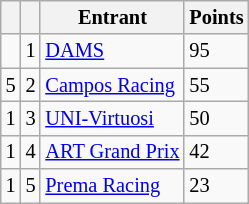<table class="wikitable" style="font-size: 85%;">
<tr>
<th></th>
<th></th>
<th>Entrant</th>
<th>Points</th>
</tr>
<tr>
<td></td>
<td align="center">1</td>
<td> <a href='#'>DAMS</a></td>
<td>95</td>
</tr>
<tr>
<td> 5</td>
<td align="center">2</td>
<td> <a href='#'>Campos Racing</a></td>
<td>55</td>
</tr>
<tr>
<td> 1</td>
<td align="center">3</td>
<td> <a href='#'>UNI-Virtuosi</a></td>
<td>50</td>
</tr>
<tr>
<td> 1</td>
<td align="center">4</td>
<td> <a href='#'>ART Grand Prix</a></td>
<td>42</td>
</tr>
<tr>
<td> 1</td>
<td align="center">5</td>
<td> <a href='#'>Prema Racing</a></td>
<td>23</td>
</tr>
</table>
